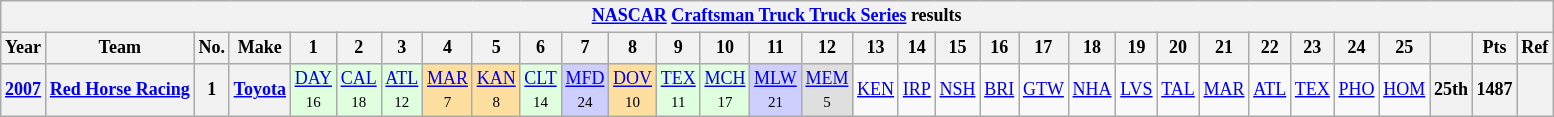<table class="wikitable" style="text-align:center; font-size:75%">
<tr>
<th colspan="34"><a href='#'>NASCAR</a> <a href='#'>Craftsman Truck Truck Series</a> results</th>
</tr>
<tr>
<th>Year</th>
<th>Team</th>
<th>No.</th>
<th>Make</th>
<th>1</th>
<th>2</th>
<th>3</th>
<th>4</th>
<th>5</th>
<th>6</th>
<th>7</th>
<th>8</th>
<th>9</th>
<th>10</th>
<th>11</th>
<th>12</th>
<th>13</th>
<th>14</th>
<th>15</th>
<th>16</th>
<th>17</th>
<th>18</th>
<th>19</th>
<th>20</th>
<th>21</th>
<th>22</th>
<th>23</th>
<th>24</th>
<th>25</th>
<th></th>
<th>Pts</th>
<th>Ref</th>
</tr>
<tr>
<th><a href='#'>2007</a></th>
<th><a href='#'>Red Horse Racing</a></th>
<th>1</th>
<th><a href='#'>Toyota</a></th>
<td style="background:#DFFFDF;"><a href='#'>DAY</a> <br><small>16</small></td>
<td style="background:#DFFFDF;"><a href='#'>CAL</a> <br><small>18</small></td>
<td style="background:#DFFFDF;"><a href='#'>ATL</a> <br><small>12</small></td>
<td style="background:#FFDF9F;"><a href='#'>MAR</a> <br><small>7</small></td>
<td style="background:#FFDF9F;"><a href='#'>KAN</a> <br><small>8</small></td>
<td style="background:#DFFFDF;"><a href='#'>CLT</a> <br><small>14</small></td>
<td style="background:#CFCFFF;"><a href='#'>MFD</a> <br><small>24</small></td>
<td style="background:#FFDF9F;"><a href='#'>DOV</a> <br><small>10</small></td>
<td style="background:#DFFFDF;"><a href='#'>TEX</a> <br><small>11</small></td>
<td style="background:#DFFFDF;"><a href='#'>MCH</a> <br><small>17</small></td>
<td style="background:#CFCFFF;"><a href='#'>MLW</a> <br><small>21</small></td>
<td style="background:#DFDFDF;"><a href='#'>MEM</a> <br><small>5</small></td>
<td><a href='#'>KEN</a></td>
<td><a href='#'>IRP</a></td>
<td><a href='#'>NSH</a></td>
<td><a href='#'>BRI</a></td>
<td><a href='#'>GTW</a></td>
<td><a href='#'>NHA</a></td>
<td><a href='#'>LVS</a></td>
<td><a href='#'>TAL</a></td>
<td><a href='#'>MAR</a></td>
<td><a href='#'>ATL</a></td>
<td><a href='#'>TEX</a></td>
<td><a href='#'>PHO</a></td>
<td><a href='#'>HOM</a></td>
<th>25th</th>
<th>1487</th>
<th></th>
</tr>
</table>
